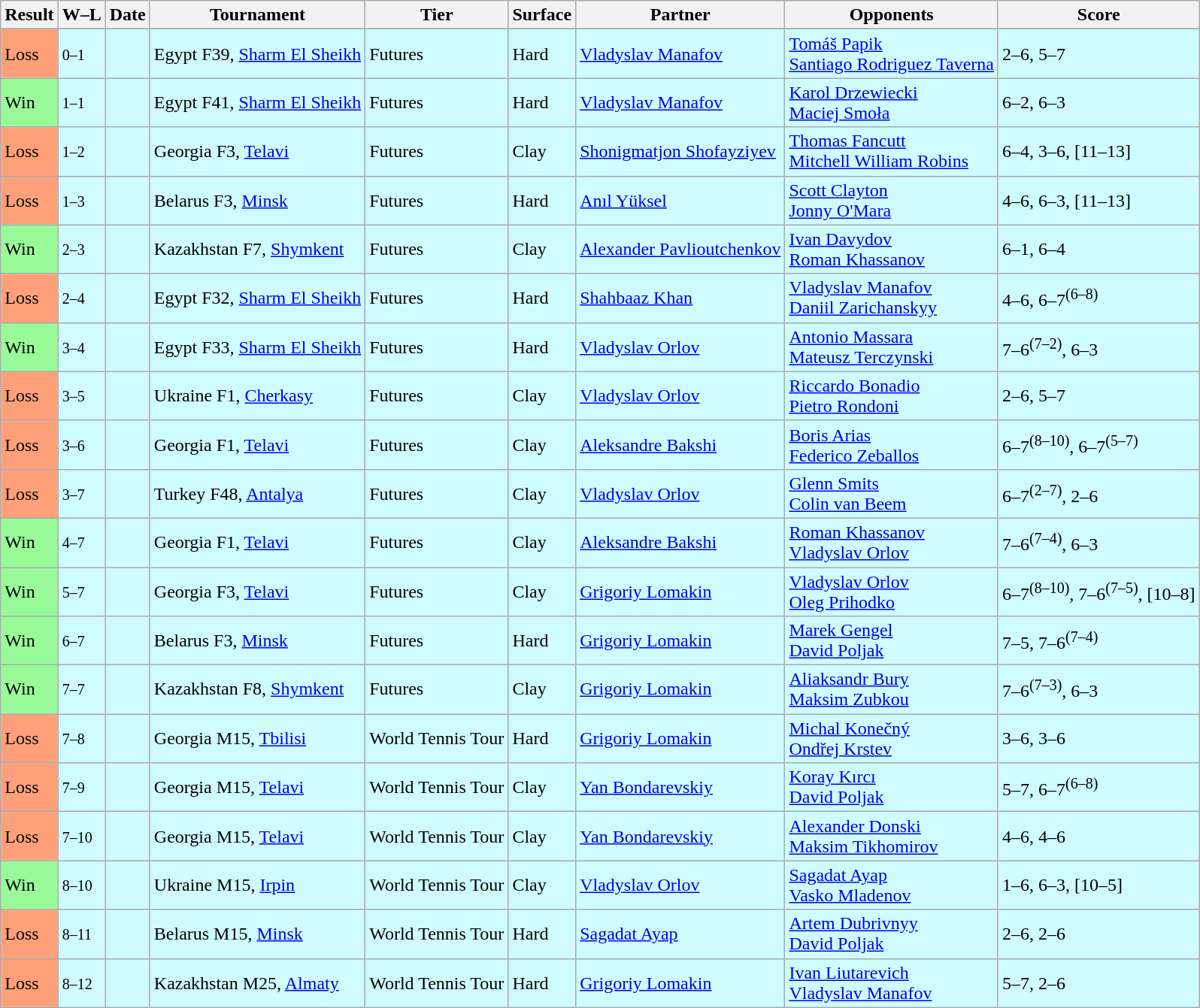<table class=wikitable>
<tr>
<th>Result</th>
<th class="unsortable">W–L</th>
<th>Date</th>
<th>Tournament</th>
<th>Tier</th>
<th>Surface</th>
<th>Partner</th>
<th>Opponents</th>
<th class="unsortable">Score</th>
</tr>
<tr>
</tr>
<tr style="background:#cffcff;">
<td bgcolor=FFA07A>Loss</td>
<td><small>0–1</small></td>
<td></td>
<td> Egypt F39, <a href='#'>Sharm El Sheikh</a></td>
<td>Futures</td>
<td>Hard</td>
<td> <a href='#'>Vladyslav Manafov</a></td>
<td> <a href='#'>Tomáš Papik</a><br> <a href='#'>Santiago Rodriguez Taverna</a></td>
<td>2–6, 5–7</td>
</tr>
<tr style="background:#cffcff;">
<td bgcolor=98FB98>Win</td>
<td><small>1–1</small></td>
<td></td>
<td> Egypt F41, <a href='#'>Sharm El Sheikh</a></td>
<td>Futures</td>
<td>Hard</td>
<td> <a href='#'>Vladyslav Manafov</a></td>
<td> <a href='#'>Karol Drzewiecki</a><br> <a href='#'>Maciej Smoła</a></td>
<td>6–2, 6–3</td>
</tr>
<tr style="background:#cffcff;">
<td bgcolor=FFA07A>Loss</td>
<td><small>1–2</small></td>
<td></td>
<td> Georgia F3, <a href='#'>Telavi</a></td>
<td>Futures</td>
<td>Clay</td>
<td> <a href='#'>Shonigmatjon Shofayziyev</a></td>
<td> <a href='#'>Thomas Fancutt</a><br> <a href='#'>Mitchell William Robins</a></td>
<td>6–4, 3–6, [11–13]</td>
</tr>
<tr style="background:#cffcff;">
<td bgcolor=FFA07A>Loss</td>
<td><small>1–3</small></td>
<td></td>
<td> Belarus F3, <a href='#'>Minsk</a></td>
<td>Futures</td>
<td>Hard</td>
<td> <a href='#'>Anıl Yüksel</a></td>
<td> <a href='#'>Scott Clayton</a><br> <a href='#'>Jonny O'Mara</a></td>
<td>4–6, 6–3, [11–13]</td>
</tr>
<tr style="background:#cffcff;">
<td bgcolor=98FB98>Win</td>
<td><small>2–3</small></td>
<td></td>
<td> Kazakhstan F7, <a href='#'>Shymkent</a></td>
<td>Futures</td>
<td>Clay</td>
<td> <a href='#'>Alexander Pavlioutchenkov</a></td>
<td> <a href='#'>Ivan Davydov</a><br> <a href='#'>Roman Khassanov</a></td>
<td>6–1, 6–4</td>
</tr>
<tr style="background:#cffcff;">
<td bgcolor=FFA07A>Loss</td>
<td><small>2–4</small></td>
<td></td>
<td> Egypt F32, <a href='#'>Sharm El Sheikh</a></td>
<td>Futures</td>
<td>Hard</td>
<td> <a href='#'>Shahbaaz Khan</a></td>
<td> <a href='#'>Vladyslav Manafov</a><br> <a href='#'>Daniil Zarichanskyy</a></td>
<td>4–6, 6–7<sup>(6–8)</sup></td>
</tr>
<tr style="background:#cffcff;">
<td bgcolor=98FB98>Win</td>
<td><small>3–4</small></td>
<td></td>
<td> Egypt F33, <a href='#'>Sharm El Sheikh</a></td>
<td>Futures</td>
<td>Hard</td>
<td> <a href='#'>Vladyslav Orlov</a></td>
<td> <a href='#'>Antonio Massara</a><br> <a href='#'>Mateusz Terczynski</a></td>
<td>7–6<sup>(7–2)</sup>, 6–3</td>
</tr>
<tr style="background:#cffcff;">
<td bgcolor=FFA07A>Loss</td>
<td><small>3–5</small></td>
<td></td>
<td> Ukraine F1, <a href='#'>Cherkasy</a></td>
<td>Futures</td>
<td>Clay</td>
<td> <a href='#'>Vladyslav Orlov</a></td>
<td> <a href='#'>Riccardo Bonadio</a><br> <a href='#'>Pietro Rondoni</a></td>
<td>2–6, 5–7</td>
</tr>
<tr style="background:#cffcff;">
<td bgcolor=FFA07A>Loss</td>
<td><small>3–6</small></td>
<td></td>
<td> Georgia F1, <a href='#'>Telavi</a></td>
<td>Futures</td>
<td>Clay</td>
<td> <a href='#'>Aleksandre Bakshi</a></td>
<td> <a href='#'>Boris Arias</a><br> <a href='#'>Federico Zeballos</a></td>
<td>6–7<sup>(8–10)</sup>, 6–7<sup>(5–7)</sup></td>
</tr>
<tr style="background:#cffcff;">
<td bgcolor=FFA07A>Loss</td>
<td><small>3–7</small></td>
<td></td>
<td> Turkey F48, <a href='#'>Antalya</a></td>
<td>Futures</td>
<td>Clay</td>
<td> <a href='#'>Vladyslav Orlov</a></td>
<td> <a href='#'>Glenn Smits</a><br> <a href='#'>Colin van Beem</a></td>
<td>6–7<sup>(2–7)</sup>, 2–6</td>
</tr>
<tr style="background:#cffcff;">
<td bgcolor=98FB98>Win</td>
<td><small>4–7</small></td>
<td></td>
<td> Georgia F1, <a href='#'>Telavi</a></td>
<td>Futures</td>
<td>Clay</td>
<td> <a href='#'>Aleksandre Bakshi</a></td>
<td> <a href='#'>Roman Khassanov</a><br> <a href='#'>Vladyslav Orlov</a></td>
<td>7–6<sup>(7–4)</sup>, 6–3</td>
</tr>
<tr style="background:#cffcff;">
<td bgcolor=98FB98>Win</td>
<td><small>5–7</small></td>
<td></td>
<td> Georgia F3, <a href='#'>Telavi</a></td>
<td>Futures</td>
<td>Clay</td>
<td> <a href='#'>Grigoriy Lomakin</a></td>
<td> <a href='#'>Vladyslav Orlov</a><br> <a href='#'>Oleg Prihodko</a></td>
<td>6–7<sup>(8–10)</sup>, 7–6<sup>(7–5)</sup>, [10–8]</td>
</tr>
<tr style="background:#cffcff;">
<td bgcolor=98FB98>Win</td>
<td><small>6–7</small></td>
<td></td>
<td> Belarus F3, <a href='#'>Minsk</a></td>
<td>Futures</td>
<td>Hard</td>
<td> <a href='#'>Grigoriy Lomakin</a></td>
<td> <a href='#'>Marek Gengel</a><br> <a href='#'>David Poljak</a></td>
<td>7–5, 7–6<sup>(7–4)</sup></td>
</tr>
<tr style="background:#cffcff;">
<td bgcolor=98FB98>Win</td>
<td><small>7–7</small></td>
<td></td>
<td> Kazakhstan F8, <a href='#'>Shymkent</a></td>
<td>Futures</td>
<td>Clay</td>
<td> <a href='#'>Grigoriy Lomakin</a></td>
<td> <a href='#'>Aliaksandr Bury</a><br> <a href='#'>Maksim Zubkou</a></td>
<td>7–6<sup>(7–3)</sup>, 6–3</td>
</tr>
<tr style="background:#cffcff;">
<td bgcolor=FFA07A>Loss</td>
<td><small>7–8</small></td>
<td></td>
<td> Georgia M15, <a href='#'>Tbilisi</a></td>
<td>World Tennis Tour</td>
<td>Hard</td>
<td> <a href='#'>Grigoriy Lomakin</a></td>
<td> <a href='#'>Michal Konečný</a><br> <a href='#'>Ondřej Krstev</a></td>
<td>3–6, 3–6</td>
</tr>
<tr style="background:#cffcff;">
<td bgcolor=FFA07A>Loss</td>
<td><small>7–9</small></td>
<td></td>
<td> Georgia M15, <a href='#'>Telavi</a></td>
<td>World Tennis Tour</td>
<td>Clay</td>
<td> <a href='#'>Yan Bondarevskiy</a></td>
<td> <a href='#'>Koray Kırcı</a><br> <a href='#'>David Poljak</a></td>
<td>5–7, 6–7<sup>(6–8)</sup></td>
</tr>
<tr style="background:#cffcff;">
<td bgcolor=FFA07A>Loss</td>
<td><small>7–10</small></td>
<td></td>
<td> Georgia M15, <a href='#'>Telavi</a></td>
<td>World Tennis Tour</td>
<td>Clay</td>
<td> <a href='#'>Yan Bondarevskiy</a></td>
<td> <a href='#'>Alexander Donski</a><br> <a href='#'>Maksim Tikhomirov</a></td>
<td>4–6, 4–6</td>
</tr>
<tr style="background:#cffcff;">
<td bgcolor=98FB98>Win</td>
<td><small>8–10</small></td>
<td></td>
<td> Ukraine M15, <a href='#'>Irpin</a></td>
<td>World Tennis Tour</td>
<td>Clay</td>
<td> <a href='#'>Vladyslav Orlov</a></td>
<td> <a href='#'>Sagadat Ayap</a><br> <a href='#'>Vasko Mladenov</a></td>
<td>1–6, 6–3, [10–5]</td>
</tr>
<tr style="background:#cffcff;">
<td bgcolor=FFA07A>Loss</td>
<td><small>8–11</small></td>
<td></td>
<td> Belarus M15, <a href='#'>Minsk</a></td>
<td>World Tennis Tour</td>
<td>Hard</td>
<td> <a href='#'>Sagadat Ayap</a></td>
<td> <a href='#'>Artem Dubrivnyy</a><br> <a href='#'>David Poljak</a></td>
<td>2–6, 2–6</td>
</tr>
<tr style="background:#cffcff;">
<td bgcolor=FFA07A>Loss</td>
<td><small>8–12</small></td>
<td></td>
<td> Kazakhstan M25, <a href='#'>Almaty</a></td>
<td>World Tennis Tour</td>
<td>Hard</td>
<td> <a href='#'>Grigoriy Lomakin</a></td>
<td> <a href='#'>Ivan Liutarevich</a><br> <a href='#'>Vladyslav Manafov</a></td>
<td>5–7, 2–6</td>
</tr>
</table>
